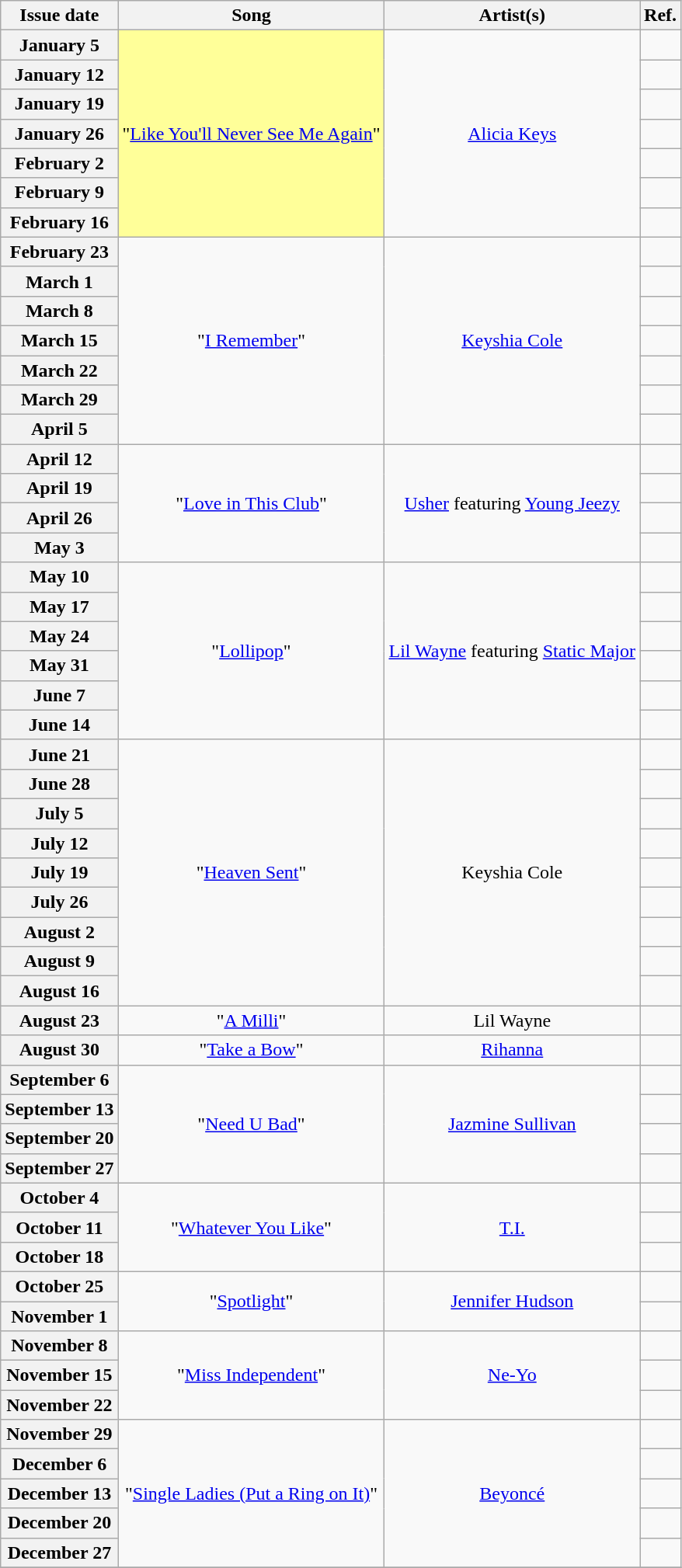<table class="wikitable plainrowheaders" style="text-align:center;">
<tr>
<th scope="col">Issue date</th>
<th scope="col">Song</th>
<th scope="col">Artist(s)</th>
<th scope="col">Ref.</th>
</tr>
<tr>
<th scope=row>January 5</th>
<td bgcolor=#FFFF99 rowspan="7">"<a href='#'>Like You'll Never See Me Again</a>" </td>
<td rowspan="7"><a href='#'>Alicia Keys</a></td>
<td></td>
</tr>
<tr>
<th scope=row>January 12</th>
<td></td>
</tr>
<tr>
<th scope=row>January 19</th>
<td></td>
</tr>
<tr>
<th scope=row>January 26</th>
<td></td>
</tr>
<tr>
<th scope=row>February 2</th>
<td></td>
</tr>
<tr>
<th scope=row>February 9</th>
<td></td>
</tr>
<tr>
<th scope=row>February 16</th>
<td></td>
</tr>
<tr>
<th scope=row>February 23</th>
<td rowspan="7">"<a href='#'>I Remember</a>"</td>
<td rowspan="7"><a href='#'>Keyshia Cole</a></td>
<td></td>
</tr>
<tr>
<th scope=row>March 1</th>
<td></td>
</tr>
<tr>
<th scope=row>March 8</th>
<td></td>
</tr>
<tr>
<th scope=row>March 15</th>
<td></td>
</tr>
<tr>
<th scope=row>March 22</th>
<td></td>
</tr>
<tr>
<th scope=row>March 29</th>
<td></td>
</tr>
<tr>
<th scope=row>April 5</th>
<td></td>
</tr>
<tr>
<th scope=row>April 12</th>
<td rowspan="4">"<a href='#'>Love in This Club</a>"</td>
<td rowspan="4"><a href='#'>Usher</a> featuring <a href='#'>Young Jeezy</a></td>
<td></td>
</tr>
<tr>
<th scope=row>April 19</th>
<td></td>
</tr>
<tr>
<th scope=row>April 26</th>
<td></td>
</tr>
<tr>
<th scope=row>May 3</th>
<td></td>
</tr>
<tr>
<th scope=row>May 10</th>
<td rowspan="6">"<a href='#'>Lollipop</a>"</td>
<td rowspan="6"><a href='#'>Lil Wayne</a> featuring <a href='#'>Static Major</a></td>
<td></td>
</tr>
<tr>
<th scope=row>May 17</th>
<td></td>
</tr>
<tr>
<th scope=row>May 24</th>
<td></td>
</tr>
<tr>
<th scope=row>May 31</th>
<td></td>
</tr>
<tr>
<th scope=row>June 7</th>
<td></td>
</tr>
<tr>
<th scope=row>June 14</th>
<td></td>
</tr>
<tr>
<th scope=row>June 21</th>
<td rowspan="9">"<a href='#'>Heaven Sent</a>"</td>
<td rowspan="9">Keyshia Cole</td>
<td></td>
</tr>
<tr>
<th scope=row>June 28</th>
<td></td>
</tr>
<tr>
<th scope=row>July 5</th>
<td></td>
</tr>
<tr>
<th scope=row>July 12</th>
<td></td>
</tr>
<tr>
<th scope=row>July 19</th>
<td></td>
</tr>
<tr>
<th scope=row>July 26</th>
<td></td>
</tr>
<tr>
<th scope=row>August 2</th>
<td></td>
</tr>
<tr>
<th scope=row>August 9</th>
<td></td>
</tr>
<tr>
<th scope=row>August 16</th>
<td></td>
</tr>
<tr>
<th scope=row>August 23</th>
<td>"<a href='#'>A Milli</a>"</td>
<td>Lil Wayne</td>
<td></td>
</tr>
<tr>
<th scope=row>August 30</th>
<td>"<a href='#'>Take a Bow</a>"</td>
<td><a href='#'>Rihanna</a></td>
<td></td>
</tr>
<tr>
<th scope=row>September 6</th>
<td rowspan="4">"<a href='#'>Need U Bad</a>"</td>
<td rowspan="4"><a href='#'>Jazmine Sullivan</a></td>
<td></td>
</tr>
<tr>
<th scope=row>September 13</th>
<td></td>
</tr>
<tr>
<th scope=row>September 20</th>
<td></td>
</tr>
<tr>
<th scope=row>September 27</th>
<td></td>
</tr>
<tr>
<th scope=row>October 4</th>
<td rowspan="3">"<a href='#'>Whatever You Like</a>"</td>
<td rowspan="3"><a href='#'>T.I.</a></td>
<td></td>
</tr>
<tr>
<th scope=row>October 11</th>
<td></td>
</tr>
<tr>
<th scope=row>October 18</th>
<td></td>
</tr>
<tr>
<th scope=row>October 25</th>
<td rowspan="2">"<a href='#'>Spotlight</a>"</td>
<td rowspan="2"><a href='#'>Jennifer Hudson</a></td>
<td></td>
</tr>
<tr>
<th scope=row>November 1</th>
<td></td>
</tr>
<tr>
<th scope=row>November 8</th>
<td rowspan="3">"<a href='#'>Miss Independent</a>"</td>
<td rowspan="3"><a href='#'>Ne-Yo</a></td>
<td></td>
</tr>
<tr>
<th scope=row>November 15</th>
<td></td>
</tr>
<tr>
<th scope=row>November 22</th>
<td></td>
</tr>
<tr>
<th scope=row>November 29</th>
<td rowspan="5">"<a href='#'>Single Ladies (Put a Ring on It)</a>"</td>
<td rowspan="5"><a href='#'>Beyoncé</a></td>
<td></td>
</tr>
<tr>
<th scope=row>December 6</th>
<td></td>
</tr>
<tr>
<th scope=row>December 13</th>
<td></td>
</tr>
<tr>
<th scope=row>December 20</th>
<td></td>
</tr>
<tr>
<th scope=row>December 27</th>
<td></td>
</tr>
<tr>
</tr>
</table>
